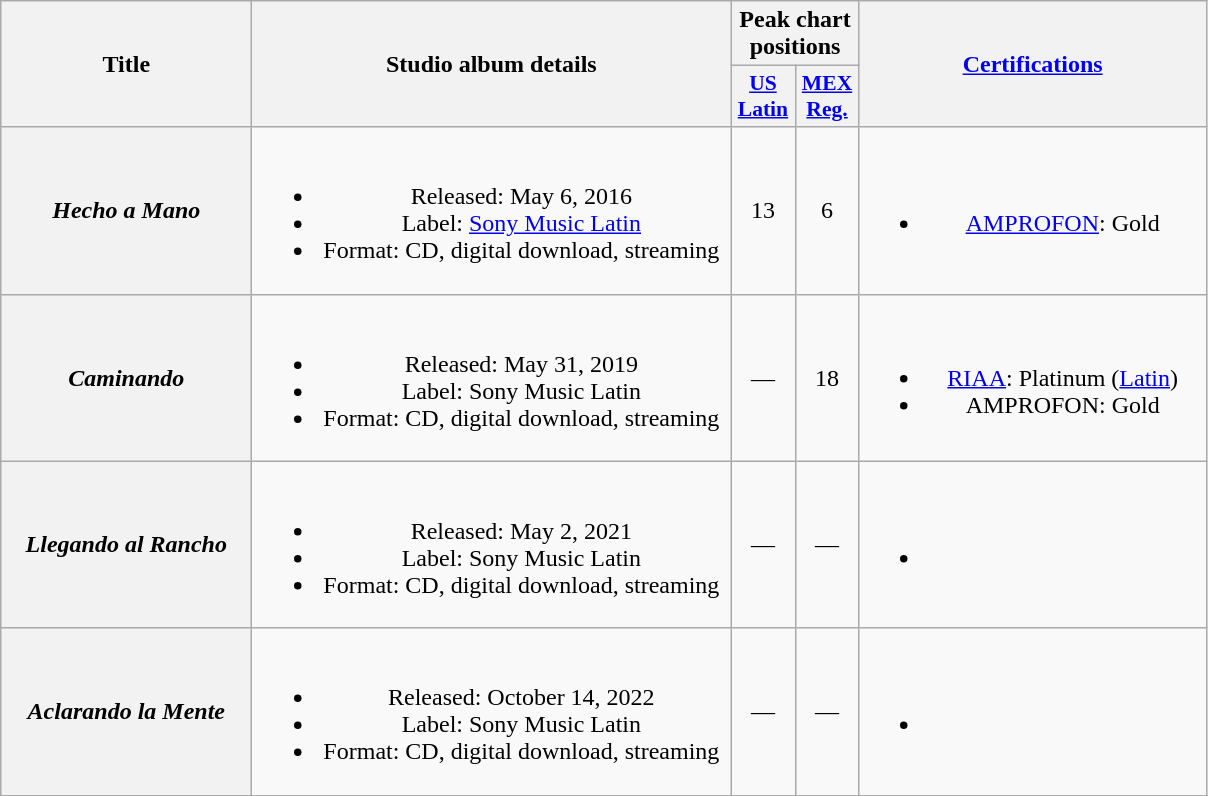<table class="wikitable plainrowheaders" style="text-align:center;">
<tr>
<th scope="col" rowspan="2" style="width:10em;">Title</th>
<th scope="col" rowspan="2" style="width:19.5em;">Studio album details</th>
<th scope="col" colspan="2">Peak chart positions</th>
<th scope="col" rowspan="2" style="width:14em;"><a href='#'>Certifications</a></th>
</tr>
<tr>
<th scope="col" style="width:2.5em;font-size:90%;"><a href='#'>US<br>Latin</a><br></th>
<th scope="col" style="width:2.5em;font-size:90%;"><a href='#'>MEX<br>Reg.</a><br></th>
</tr>
<tr>
<th scope="row"><em>Hecho a Mano</em></th>
<td><br><ul><li>Released: May 6, 2016</li><li>Label: <a href='#'>Sony Music Latin</a></li><li>Format: CD, digital download, streaming</li></ul></td>
<td>13</td>
<td>6</td>
<td><br><ul><li><a href='#'>AMPROFON</a>: Gold</li></ul></td>
</tr>
<tr>
<th scope="row"><em>Caminando</em></th>
<td><br><ul><li>Released: May 31, 2019</li><li>Label: Sony Music Latin</li><li>Format: CD, digital download, streaming</li></ul></td>
<td>—</td>
<td>18</td>
<td><br><ul><li><a href='#'>RIAA</a>: Platinum (<a href='#'>Latin</a>)</li><li>AMPROFON: Gold</li></ul></td>
</tr>
<tr>
<th scope="row"><em>Llegando al Rancho</em></th>
<td><br><ul><li>Released: May 2, 2021</li><li>Label: Sony Music Latin</li><li>Format: CD, digital download, streaming</li></ul></td>
<td>—</td>
<td>—</td>
<td><br><ul><li></li></ul></td>
</tr>
<tr>
<th scope="row"><em>Aclarando la Mente</em></th>
<td><br><ul><li>Released: October 14, 2022</li><li>Label: Sony Music Latin</li><li>Format: CD, digital download, streaming</li></ul></td>
<td>—</td>
<td>—</td>
<td><br><ul><li></li></ul></td>
</tr>
<tr>
</tr>
</table>
